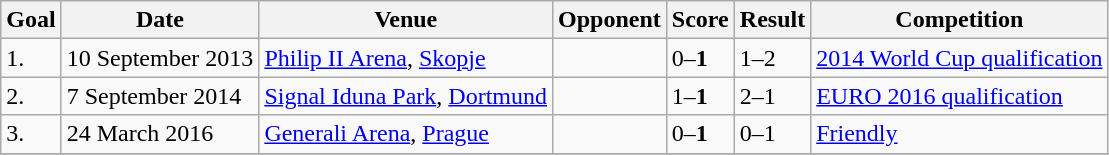<table class="wikitable">
<tr>
<th>Goal</th>
<th>Date</th>
<th>Venue</th>
<th>Opponent</th>
<th>Score</th>
<th>Result</th>
<th>Competition</th>
</tr>
<tr>
<td>1.</td>
<td>10 September 2013</td>
<td><a href='#'>Philip II Arena</a>, <a href='#'>Skopje</a></td>
<td></td>
<td>0–<strong>1</strong></td>
<td>1–2 </td>
<td><a href='#'>2014 World Cup qualification</a></td>
</tr>
<tr>
<td>2.</td>
<td>7 September 2014</td>
<td><a href='#'>Signal Iduna Park</a>, <a href='#'>Dortmund</a></td>
<td></td>
<td>1–<strong>1</strong></td>
<td>2–1 </td>
<td><a href='#'>EURO 2016 qualification</a></td>
</tr>
<tr>
<td>3.</td>
<td>24 March 2016</td>
<td><a href='#'>Generali Arena</a>, <a href='#'>Prague</a></td>
<td></td>
<td>0–<strong>1</strong></td>
<td>0–1 </td>
<td><a href='#'>Friendly</a></td>
</tr>
<tr>
</tr>
</table>
